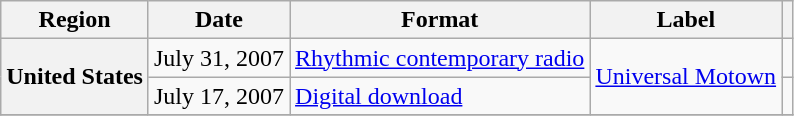<table class="wikitable plainrowheaders">
<tr>
<th scope="col">Region</th>
<th scope="col">Date</th>
<th scope="col">Format</th>
<th scope="col">Label</th>
<th scope="col"></th>
</tr>
<tr>
<th scope="row" rowspan="2">United States</th>
<td>July 31, 2007</td>
<td><a href='#'>Rhythmic contemporary radio</a></td>
<td rowspan="2"><a href='#'>Universal Motown</a></td>
<td></td>
</tr>
<tr>
<td>July 17, 2007</td>
<td><a href='#'>Digital download</a></td>
<td></td>
</tr>
<tr>
</tr>
</table>
